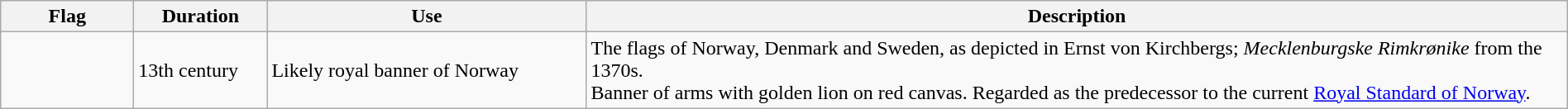<table class="wikitable" width="100%">
<tr>
<th style="width:100px;">Flag</th>
<th style="width:100px;">Duration</th>
<th style="width:250px;">Use</th>
<th style="min-width:250px">Description</th>
</tr>
<tr>
<td></td>
<td>13th century</td>
<td>Likely royal banner of Norway</td>
<td>The flags of Norway, Denmark and Sweden, as depicted in Ernst von Kirchbergs; <em>Mecklenburgske Rimkrønike</em> from the 1370s.<br> Banner of arms with golden lion on red canvas. Regarded as the predecessor to the current <a href='#'>Royal Standard of Norway</a>.</td>
</tr>
</table>
